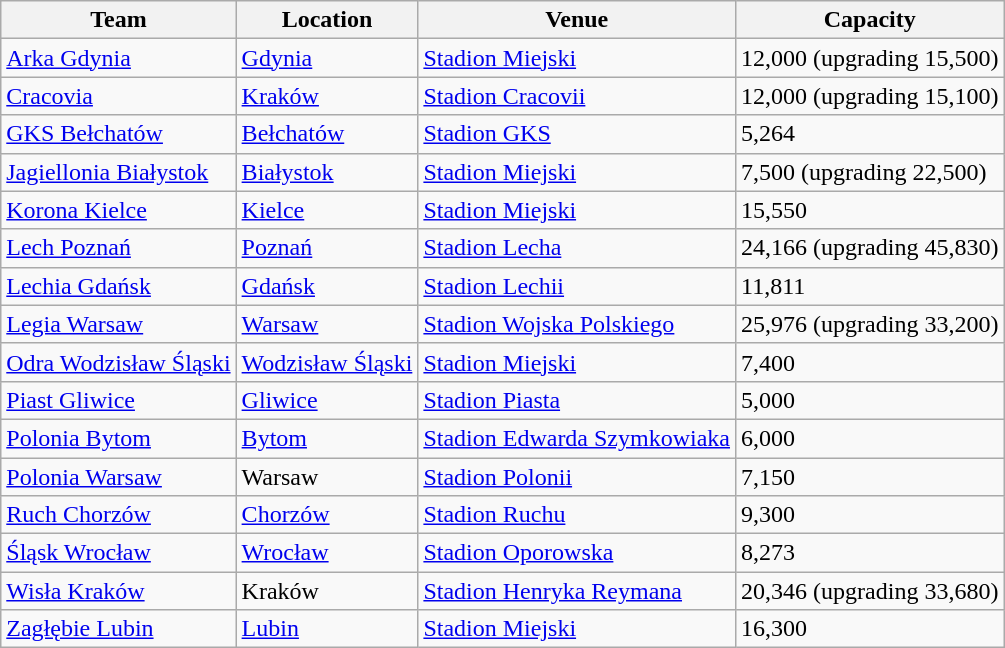<table class="wikitable sortable">
<tr>
<th>Team</th>
<th>Location</th>
<th>Venue</th>
<th>Capacity</th>
</tr>
<tr>
<td><a href='#'>Arka Gdynia</a></td>
<td><a href='#'>Gdynia</a></td>
<td><a href='#'>Stadion Miejski</a></td>
<td>12,000 (upgrading 15,500)</td>
</tr>
<tr>
<td><a href='#'>Cracovia</a></td>
<td><a href='#'>Kraków</a></td>
<td><a href='#'>Stadion Cracovii</a></td>
<td>12,000 (upgrading 15,100)</td>
</tr>
<tr>
<td><a href='#'>GKS Bełchatów</a></td>
<td><a href='#'>Bełchatów</a></td>
<td><a href='#'>Stadion GKS</a></td>
<td>5,264</td>
</tr>
<tr>
<td><a href='#'>Jagiellonia Białystok</a></td>
<td><a href='#'>Białystok</a></td>
<td><a href='#'>Stadion Miejski</a></td>
<td>7,500 (upgrading 22,500)</td>
</tr>
<tr>
<td><a href='#'>Korona Kielce</a></td>
<td><a href='#'>Kielce</a></td>
<td><a href='#'>Stadion Miejski</a></td>
<td>15,550</td>
</tr>
<tr>
<td><a href='#'>Lech Poznań</a></td>
<td><a href='#'>Poznań</a></td>
<td><a href='#'>Stadion Lecha</a></td>
<td>24,166 (upgrading 45,830)</td>
</tr>
<tr>
<td><a href='#'>Lechia Gdańsk</a></td>
<td><a href='#'>Gdańsk</a></td>
<td><a href='#'>Stadion Lechii</a></td>
<td>11,811</td>
</tr>
<tr>
<td><a href='#'>Legia Warsaw</a></td>
<td><a href='#'>Warsaw</a></td>
<td><a href='#'>Stadion Wojska Polskiego</a></td>
<td>25,976 (upgrading 33,200)</td>
</tr>
<tr>
<td><a href='#'>Odra Wodzisław Śląski</a></td>
<td><a href='#'>Wodzisław Śląski</a></td>
<td><a href='#'>Stadion Miejski</a></td>
<td>7,400</td>
</tr>
<tr>
<td><a href='#'>Piast Gliwice</a></td>
<td><a href='#'>Gliwice</a></td>
<td><a href='#'>Stadion Piasta</a></td>
<td>5,000</td>
</tr>
<tr>
<td><a href='#'>Polonia Bytom</a></td>
<td><a href='#'>Bytom</a></td>
<td><a href='#'>Stadion Edwarda Szymkowiaka</a></td>
<td>6,000</td>
</tr>
<tr>
<td><a href='#'>Polonia Warsaw</a></td>
<td>Warsaw</td>
<td><a href='#'>Stadion Polonii</a></td>
<td>7,150</td>
</tr>
<tr>
<td><a href='#'>Ruch Chorzów</a></td>
<td><a href='#'>Chorzów</a></td>
<td><a href='#'>Stadion Ruchu</a></td>
<td>9,300</td>
</tr>
<tr>
<td><a href='#'>Śląsk Wrocław</a></td>
<td><a href='#'>Wrocław</a></td>
<td><a href='#'>Stadion Oporowska</a></td>
<td>8,273</td>
</tr>
<tr>
<td><a href='#'>Wisła Kraków</a></td>
<td>Kraków</td>
<td><a href='#'>Stadion Henryka Reymana</a></td>
<td>20,346 (upgrading 33,680)</td>
</tr>
<tr>
<td><a href='#'>Zagłębie Lubin</a></td>
<td><a href='#'>Lubin</a></td>
<td><a href='#'>Stadion Miejski</a></td>
<td>16,300</td>
</tr>
</table>
